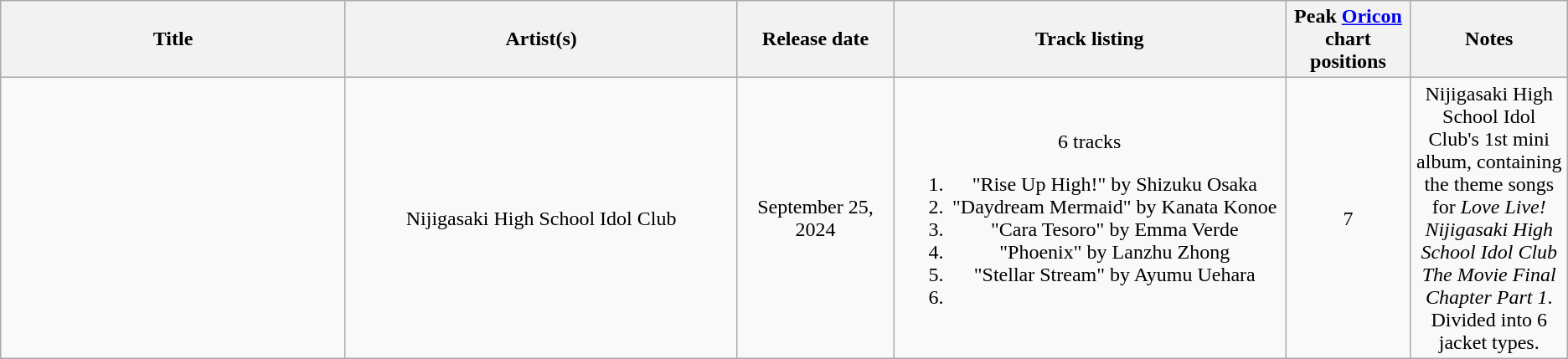<table class="wikitable" style="text-align:center;">
<tr>
<th scope="col" rowspan="1">Title</th>
<th scope="col" rowspan="1" width="25%">Artist(s)</th>
<th scope="col" colspan="1" width="10%">Release date</th>
<th scope="col" colspan="1" width="25%">Track listing</th>
<th scope="col" rowspan="1" width="8%">Peak <a href='#'>Oricon</a><br>chart positions<br></th>
<th scope="col" rowspan="1" width="10%">Notes</th>
</tr>
<tr>
<td></td>
<td>Nijigasaki High School Idol Club</td>
<td>September 25, 2024</td>
<td style="width:17em"><br>6 tracks<ol><li>"Rise Up High!" by Shizuku Osaka</li><li>"Daydream Mermaid" by Kanata Konoe</li><li>"Cara Tesoro" by Emma Verde</li><li>"Phoenix" by Lanzhu Zhong</li><li>"Stellar Stream" by Ayumu Uehara</li><li></li></ol></td>
<td>7</td>
<td>Nijigasaki High School Idol Club's 1st mini album, containing the theme songs for <em>Love Live! Nijigasaki High School Idol Club The Movie Final Chapter Part 1</em>. Divided into 6 jacket types.</td>
</tr>
</table>
